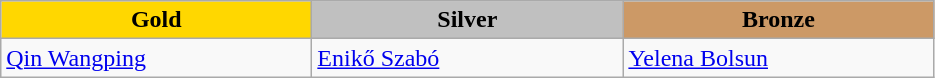<table class="wikitable" style="text-align:left">
<tr align="center">
<td width=200 bgcolor=gold><strong>Gold</strong></td>
<td width=200 bgcolor=silver><strong>Silver</strong></td>
<td width=200 bgcolor=CC9966><strong>Bronze</strong></td>
</tr>
<tr>
<td><a href='#'>Qin Wangping</a><br><em></em></td>
<td><a href='#'>Enikő Szabó</a><br><em></em></td>
<td><a href='#'>Yelena Bolsun</a><br><em></em></td>
</tr>
</table>
